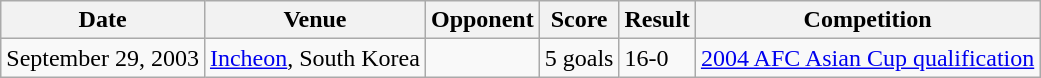<table class="wikitable">
<tr>
<th>Date</th>
<th>Venue</th>
<th>Opponent</th>
<th>Score</th>
<th>Result</th>
<th>Competition</th>
</tr>
<tr>
<td>September 29, 2003</td>
<td><a href='#'>Incheon</a>, South Korea</td>
<td></td>
<td>5 goals</td>
<td>16-0</td>
<td><a href='#'>2004 AFC Asian Cup qualification</a></td>
</tr>
</table>
